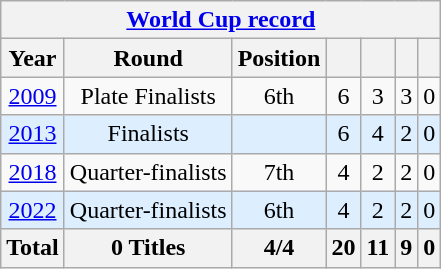<table class="wikitable" style="text-align: center;">
<tr>
<th colspan="10"><a href='#'>World Cup record</a></th>
</tr>
<tr>
<th>Year</th>
<th>Round</th>
<th>Position</th>
<th></th>
<th></th>
<th></th>
<th></th>
</tr>
<tr>
<td> <a href='#'>2009</a></td>
<td>Plate Finalists</td>
<td>6th</td>
<td>6</td>
<td>3</td>
<td>3</td>
<td>0</td>
</tr>
<tr bgcolor="#ddeeff">
<td> <a href='#'>2013</a></td>
<td>Finalists</td>
<td></td>
<td>6</td>
<td>4</td>
<td>2</td>
<td>0</td>
</tr>
<tr>
<td> <a href='#'>2018</a></td>
<td>Quarter-finalists</td>
<td>7th</td>
<td>4</td>
<td>2</td>
<td>2</td>
<td>0</td>
</tr>
<tr bgcolor="#ddeeff">
<td> <a href='#'>2022</a></td>
<td>Quarter-finalists</td>
<td>6th</td>
<td>4</td>
<td>2</td>
<td>2</td>
<td>0</td>
</tr>
<tr>
<th>Total</th>
<th>0 Titles</th>
<th>4/4</th>
<th>20</th>
<th>11</th>
<th>9</th>
<th>0</th>
</tr>
</table>
